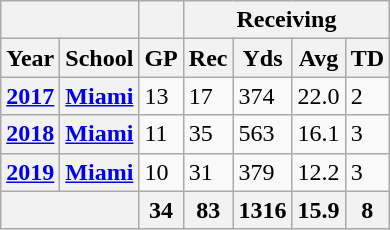<table class="wikitable sortable">
<tr>
<th colspan="2"></th>
<th></th>
<th colspan="4">Receiving</th>
</tr>
<tr>
<th>Year</th>
<th>School</th>
<th>GP</th>
<th>Rec</th>
<th>Yds</th>
<th>Avg</th>
<th>TD</th>
</tr>
<tr>
<th><a href='#'>2017</a></th>
<th><a href='#'>Miami</a></th>
<td>13</td>
<td>17</td>
<td>374</td>
<td>22.0</td>
<td>2</td>
</tr>
<tr>
<th><a href='#'>2018</a></th>
<th><a href='#'>Miami</a></th>
<td>11</td>
<td>35</td>
<td>563</td>
<td>16.1</td>
<td>3</td>
</tr>
<tr>
<th><a href='#'>2019</a></th>
<th><a href='#'>Miami</a></th>
<td>10</td>
<td>31</td>
<td>379</td>
<td>12.2</td>
<td>3</td>
</tr>
<tr>
<th colspan="2"></th>
<th>34</th>
<th>83</th>
<th>1316</th>
<th>15.9</th>
<th>8</th>
</tr>
</table>
